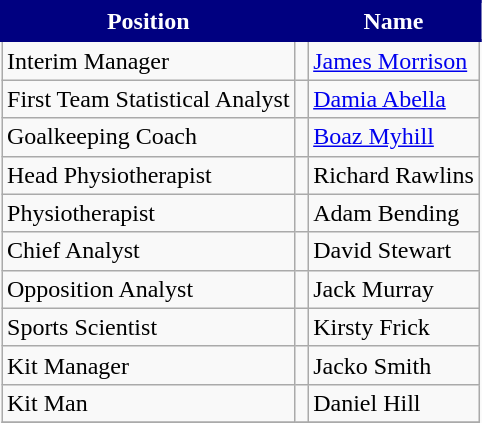<table class=wikitable>
<tr>
<th style="background:#000080; color:#FFFFFF; border:2px solid #000080;" scope="col">Position</th>
<th style="background:#000080; color:#FFFFFF; border:2px solid #000080;" scope="col"></th>
<th style="background:#000080; color:#FFFFFF; border:2px solid #000080;" scope="col">Name</th>
</tr>
<tr>
<td>Interim Manager</td>
<td></td>
<td><a href='#'>James Morrison</a></td>
</tr>
<tr>
<td>First Team Statistical Analyst</td>
<td></td>
<td><a href='#'>Damia Abella</a></td>
</tr>
<tr>
<td>Goalkeeping Coach</td>
<td></td>
<td><a href='#'>Boaz Myhill</a></td>
</tr>
<tr>
<td>Head Physiotherapist</td>
<td></td>
<td>Richard Rawlins</td>
</tr>
<tr>
<td>Physiotherapist</td>
<td></td>
<td>Adam Bending</td>
</tr>
<tr>
<td>Chief Analyst</td>
<td></td>
<td>David Stewart</td>
</tr>
<tr>
<td>Opposition Analyst</td>
<td></td>
<td>Jack Murray</td>
</tr>
<tr>
<td>Sports Scientist</td>
<td></td>
<td>Kirsty Frick</td>
</tr>
<tr>
<td>Kit Manager</td>
<td></td>
<td>Jacko Smith</td>
</tr>
<tr>
<td>Kit Man</td>
<td></td>
<td>Daniel Hill</td>
</tr>
<tr>
</tr>
</table>
